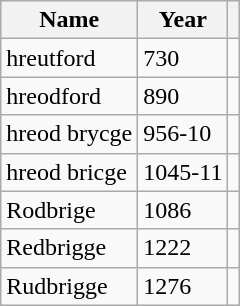<table class="wikitable">
<tr>
<th>Name</th>
<th>Year</th>
<th></th>
</tr>
<tr>
<td>hreutford</td>
<td>730</td>
<td></td>
</tr>
<tr>
<td>hreodford</td>
<td>890</td>
<td></td>
</tr>
<tr>
<td>hreod brycge</td>
<td>956-10</td>
<td></td>
</tr>
<tr>
<td>hreod bricge</td>
<td>1045-11</td>
<td></td>
</tr>
<tr>
<td>Rodbrige</td>
<td>1086</td>
<td></td>
</tr>
<tr>
<td>Redbrigge</td>
<td>1222</td>
<td></td>
</tr>
<tr>
<td>Rudbrigge</td>
<td>1276</td>
<td></td>
</tr>
</table>
